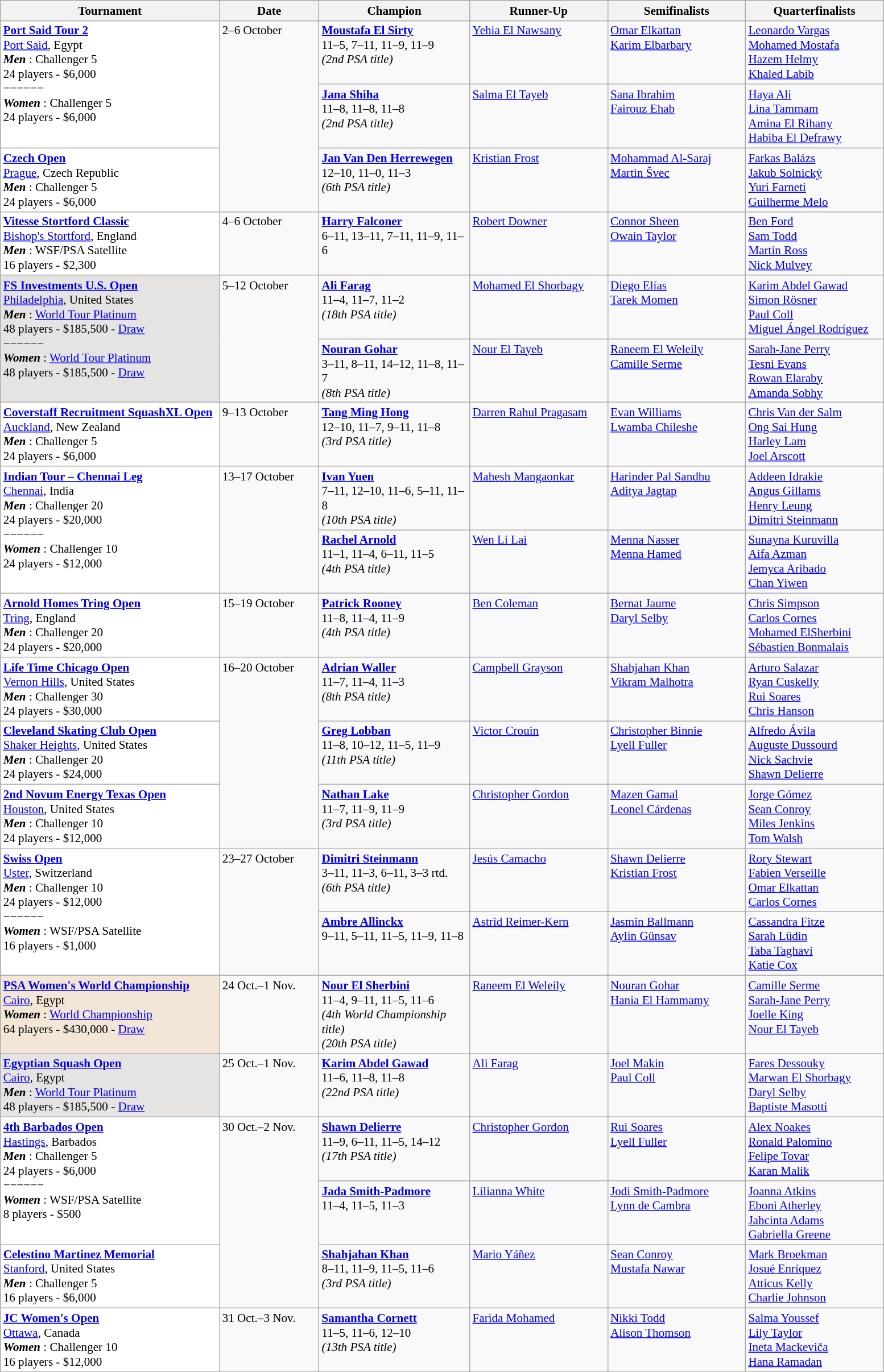<table class="wikitable" style="font-size:88%">
<tr>
<th width=250>Tournament</th>
<th width=110>Date</th>
<th width=170>Champion</th>
<th width=155>Runner-Up</th>
<th width=155>Semifinalists</th>
<th width=155>Quarterfinalists</th>
</tr>
<tr valign=top>
<td rowspan=2 style="background:#fff;"><strong><a href='#'> Port Said Tour 2</a></strong><br> <a href='#'>Port Said</a>, Egypt<br><strong> <em>Men</em> </strong>: Challenger 5<br>24 players - $6,000<br>−−−−−−<br><strong> <em>Women</em> </strong>: Challenger 5<br>24 players - $6,000</td>
<td rowspan=3>2–6 October</td>
<td> <strong><a href='#'>Moustafa El Sirty</a></strong><br>11–5, 7–11, 11–9, 11–9<br><em>(2nd PSA title)</em></td>
<td> <a href='#'>Yehia El Nawsany</a></td>
<td> <a href='#'>Omar Elkattan</a><br> <a href='#'>Karim Elbarbary</a></td>
<td> <a href='#'>Leonardo Vargas</a><br> <a href='#'>Mohamed Mostafa</a><br> <a href='#'>Hazem Helmy</a><br> <a href='#'>Khaled Labib</a></td>
</tr>
<tr valign=top>
<td> <strong><a href='#'>Jana Shiha</a></strong><br>11–8, 11–8, 11–8<br><em>(2nd PSA title)</em></td>
<td> <a href='#'>Salma El Tayeb</a></td>
<td> <a href='#'>Sana Ibrahim</a><br> <a href='#'>Fairouz Ehab</a></td>
<td> <a href='#'>Haya Ali</a><br> <a href='#'>Lina Tammam</a><br> <a href='#'>Amina El Rihany</a><br> <a href='#'>Habiba El Defrawy</a></td>
</tr>
<tr valign=top>
<td style="background:#fff;"><strong><a href='#'>Czech Open</a></strong><br> <a href='#'>Prague</a>, Czech Republic<br><em> <strong>Men</strong> </em>: Challenger 5<br>24 players - $6,000</td>
<td> <strong><a href='#'>Jan Van Den Herrewegen</a></strong><br>12–10, 11–0, 11–3<br><em>(6th PSA title)</em></td>
<td> <a href='#'>Kristian Frost</a></td>
<td> <a href='#'>Mohammad Al-Saraj</a><br> <a href='#'>Martin Švec</a></td>
<td> <a href='#'>Farkas Balázs</a><br> <a href='#'>Jakub Solnický</a><br> <a href='#'>Yuri Farneti</a><br> <a href='#'>Guilherme Melo</a></td>
</tr>
<tr valign=top>
<td style="background:#fff;"><strong><a href='#'>Vitesse Stortford Classic</a></strong><br> <a href='#'>Bishop's Stortford</a>, England<br><strong> <em>Men</em> </strong>: WSF/PSA Satellite<br>16 players - $2,300</td>
<td>4–6 October</td>
<td> <strong><a href='#'>Harry Falconer</a></strong><br>6–11, 13–11, 7–11, 11–9, 11–6</td>
<td> <a href='#'>Robert Downer</a></td>
<td> <a href='#'>Connor Sheen</a><br> <a href='#'>Owain Taylor</a></td>
<td> <a href='#'>Ben Ford</a><br> <a href='#'>Sam Todd</a><br> <a href='#'>Martin Ross</a><br> <a href='#'>Nick Mulvey</a></td>
</tr>
<tr valign=top>
<td rowspan=2 style="background:#E5E4E2;"><strong><a href='#'>FS Investments U.S. Open</a></strong><br> <a href='#'>Philadelphia</a>, United States<br><strong> <em>Men</em> </strong>: <a href='#'>World Tour Platinum</a><br>48 players - $185,500 - <a href='#'>Draw</a><br>−−−−−−<br><strong> <em>Women</em> </strong>: <a href='#'>World Tour Platinum</a><br>48 players - $185,500 - <a href='#'>Draw</a></td>
<td rowspan=2>5–12 October</td>
<td> <strong><a href='#'>Ali Farag</a></strong><br>11–4, 11–7, 11–2<br><em>(18th PSA title)</em></td>
<td> <a href='#'>Mohamed El Shorbagy</a></td>
<td> <a href='#'>Diego Elías</a><br> <a href='#'>Tarek Momen</a></td>
<td> <a href='#'>Karim Abdel Gawad</a><br> <a href='#'>Simon Rösner</a><br> <a href='#'>Paul Coll</a><br> <a href='#'>Miguel Ángel Rodríguez</a></td>
</tr>
<tr valign=top>
<td> <strong><a href='#'>Nouran Gohar</a></strong><br>3–11, 8–11, 14–12, 11–8, 11–7<br><em>(8th PSA title)</em></td>
<td> <a href='#'>Nour El Tayeb</a></td>
<td> <a href='#'>Raneem El Weleily</a><br> <a href='#'>Camille Serme</a></td>
<td> <a href='#'>Sarah-Jane Perry</a><br> <a href='#'>Tesni Evans</a><br> <a href='#'>Rowan Elaraby</a><br> <a href='#'>Amanda Sobhy</a></td>
</tr>
<tr valign=top>
<td style="background:#fff;"><strong><a href='#'>Coverstaff Recruitment SquashXL Open</a></strong><br> <a href='#'>Auckland</a>, New Zealand<br><strong> <em>Men</em> </strong>: Challenger 5<br>24 players - $6,000</td>
<td>9–13 October</td>
<td> <strong><a href='#'>Tang Ming Hong</a></strong><br>12–10, 11–7, 9–11, 11–8<br><em>(3rd PSA title)</em></td>
<td> <a href='#'>Darren Rahul Pragasam</a></td>
<td> <a href='#'>Evan Williams</a><br> <a href='#'>Lwamba Chileshe</a></td>
<td> <a href='#'>Chris Van der Salm</a><br> <a href='#'>Ong Sai Hung</a><br> <a href='#'>Harley Lam</a><br> <a href='#'>Joel Arscott</a></td>
</tr>
<tr valign=top>
<td rowspan=2 style="background:#fff;"><strong><a href='#'>  Indian Tour – Chennai Leg</a></strong><br> <a href='#'>Chennai</a>, India<br><strong> <em>Men</em> </strong>: Challenger 20<br>24 players - $20,000<br>−−−−−−<br><strong> <em>Women</em> </strong>: Challenger 10<br>24 players - $12,000</td>
<td rowspan=2>13–17 October</td>
<td> <strong><a href='#'>Ivan Yuen</a></strong><br>7–11, 12–10, 11–6, 5–11, 11–8<br><em>(10th PSA title)</em></td>
<td> <a href='#'>Mahesh Mangaonkar</a></td>
<td> <a href='#'>Harinder Pal Sandhu</a><br> <a href='#'>Aditya Jagtap</a></td>
<td> <a href='#'>Addeen Idrakie</a><br> <a href='#'>Angus Gillams</a><br> <a href='#'>Henry Leung</a><br> <a href='#'>Dimitri Steinmann</a></td>
</tr>
<tr valign=top>
<td> <strong><a href='#'>Rachel Arnold</a></strong><br>11–1, 11–4, 6–11, 11–5<br><em>(4th PSA title)</em></td>
<td> <a href='#'>Wen Li Lai</a></td>
<td> <a href='#'>Menna Nasser</a><br> <a href='#'>Menna Hamed</a></td>
<td> <a href='#'>Sunayna Kuruvilla</a><br> <a href='#'>Aifa Azman</a><br> <a href='#'>Jemyca Aribado</a><br> <a href='#'>Chan Yiwen</a></td>
</tr>
<tr valign=top>
<td style="background:#fff;"><strong><a href='#'>Arnold Homes Tring Open</a></strong><br> <a href='#'>Tring</a>, England<br><strong> <em>Men</em> </strong>: Challenger 20<br>24 players - $20,000</td>
<td>15–19 October</td>
<td> <strong><a href='#'>Patrick Rooney</a></strong><br>11–8, 11–4, 11–9<br><em>(4th PSA title)</em></td>
<td> <a href='#'>Ben Coleman</a></td>
<td> <a href='#'>Bernat Jaume</a><br> <a href='#'>Daryl Selby</a></td>
<td> <a href='#'>Chris Simpson</a><br> <a href='#'>Carlos Cornes</a><br> <a href='#'>Mohamed ElSherbini</a><br> <a href='#'>Sébastien Bonmalais</a></td>
</tr>
<tr valign=top>
<td style="background:#fff;"><strong><a href='#'>Life Time Chicago Open</a></strong><br> <a href='#'>Vernon Hills</a>, United States<br><strong> <em>Men</em> </strong>: Challenger 30<br>24 players - $30,000</td>
<td rowspan=3>16–20 October</td>
<td> <strong><a href='#'>Adrian Waller</a></strong><br>11–7, 11–4, 11–3<br><em>(8th PSA title)</em></td>
<td> <a href='#'>Campbell Grayson</a></td>
<td> <a href='#'>Shahjahan Khan</a><br> <a href='#'>Vikram Malhotra</a></td>
<td> <a href='#'>Arturo Salazar</a><br> <a href='#'>Ryan Cuskelly</a><br> <a href='#'>Rui Soares</a><br> <a href='#'>Chris Hanson</a></td>
</tr>
<tr valign=top>
<td style="background:#fff;"><strong><a href='#'>Cleveland Skating Club Open</a></strong><br> <a href='#'>Shaker Heights</a>, United States<br><strong> <em>Men</em> </strong>: Challenger 20<br>24 players - $24,000</td>
<td> <strong><a href='#'>Greg Lobban</a></strong><br>11–8, 10–12, 11–5, 11–9<br><em>(11th PSA title)</em></td>
<td> <a href='#'>Victor Crouin</a></td>
<td> <a href='#'>Christopher Binnie</a><br> <a href='#'>Lyell Fuller</a></td>
<td> <a href='#'>Alfredo Ávila</a><br> <a href='#'>Auguste Dussourd</a><br> <a href='#'>Nick Sachvie</a><br> <a href='#'>Shawn Delierre</a></td>
</tr>
<tr valign=top>
<td style="background:#fff;"><strong><a href='#'>2nd Novum Energy Texas Open</a></strong><br> <a href='#'>Houston</a>, United States<br><strong> <em>Men</em> </strong>: Challenger 10<br>24 players - $12,000</td>
<td> <strong><a href='#'>Nathan Lake</a></strong><br>11–7, 11–9, 11–9<br><em>(3rd PSA title)</em></td>
<td> <a href='#'>Christopher Gordon</a></td>
<td> <a href='#'>Mazen Gamal</a><br> <a href='#'>Leonel Cárdenas</a></td>
<td> <a href='#'>Jorge Gómez</a><br> <a href='#'>Sean Conroy</a><br> <a href='#'>Miles Jenkins</a><br> <a href='#'>Tom Walsh</a></td>
</tr>
<tr valign=top>
<td rowspan=2 style="background:#fff;"><strong><a href='#'>Swiss Open</a></strong><br> <a href='#'>Uster</a>, Switzerland<br><em> <strong>Men</strong> </em>: Challenger 10<br>24 players - $12,000<br>−−−−−−<br><em> <strong>Women</strong> </em>: WSF/PSA Satellite<br>16 players - $1,000</td>
<td rowspan=2>23–27 October</td>
<td> <strong><a href='#'>Dimitri Steinmann</a></strong><br>3–11, 11–3, 6–11, 3–3 rtd.<br><em>(6th PSA title)</em></td>
<td> <a href='#'>Jesús Camacho</a></td>
<td> <a href='#'>Shawn Delierre</a><br> <a href='#'>Kristian Frost</a></td>
<td> <a href='#'>Rory Stewart</a><br> <a href='#'>Fabien Verseille</a><br> <a href='#'>Omar Elkattan</a><br> <a href='#'>Carlos Cornes</a></td>
</tr>
<tr valign=top>
<td> <strong><a href='#'>Ambre Allinckx</a></strong><br>9–11, 5–11, 11–5, 11–9, 11–8</td>
<td> <a href='#'>Astrid Reimer-Kern</a></td>
<td> <a href='#'>Jasmin Ballmann</a><br> <a href='#'>Aylin Günsav</a></td>
<td> <a href='#'>Cassandra Fitze</a><br> <a href='#'>Sarah Lüdin</a><br> <a href='#'>Taba Taghavi</a><br> <a href='#'>Katie Cox</a></td>
</tr>
<tr valign=top>
<td style="background:#F3E6D7;"><strong><a href='#'> PSA Women's World Championship</a></strong><br> <a href='#'>Cairo</a>, Egypt<br><strong> <em>Women</em> </strong>: <a href='#'>World Championship</a><br>64 players - $430,000 - <a href='#'>Draw</a></td>
<td>24 Oct.–1 Nov.</td>
<td> <strong><a href='#'>Nour El Sherbini</a></strong><br>11–4, 9–11, 11–5, 11–6<br><em>(4th World Championship title)</em><br><em>(20th PSA title)</em></td>
<td> <a href='#'>Raneem El Weleily</a></td>
<td> <a href='#'>Nouran Gohar</a><br> <a href='#'>Hania El Hammamy</a></td>
<td> <a href='#'>Camille Serme</a><br> <a href='#'>Sarah-Jane Perry</a><br> <a href='#'>Joelle King</a><br> <a href='#'>Nour El Tayeb</a></td>
</tr>
<tr valign=top>
<td style="background:#E5E4E2;"><strong><a href='#'> Egyptian Squash Open</a></strong><br> <a href='#'>Cairo</a>, Egypt<br><strong> <em>Men</em> </strong>: <a href='#'>World Tour Platinum</a><br>48 players - $185,500 - <a href='#'>Draw</a></td>
<td>25 Oct.–1 Nov.</td>
<td> <strong><a href='#'>Karim Abdel Gawad</a></strong><br>11–6, 11–8, 11–8<br><em>(22nd PSA title)</em></td>
<td> <a href='#'>Ali Farag</a></td>
<td> <a href='#'>Joel Makin</a><br> <a href='#'>Paul Coll</a></td>
<td> <a href='#'>Fares Dessouky</a><br> <a href='#'>Marwan El Shorbagy</a><br> <a href='#'>Daryl Selby</a><br> <a href='#'>Baptiste Masotti</a></td>
</tr>
<tr valign=top>
<td rowspan=2 style="background:#fff;"><strong><a href='#'>4th  Barbados Open</a></strong><br> <a href='#'>Hastings</a>, Barbados<br><strong> <em>Men</em> </strong>: Challenger 5<br>24 players - $6,000<br>−−−−−−<br><strong> <em>Women</em> </strong>: WSF/PSA Satellite<br>8 players - $500</td>
<td rowspan=3>30 Oct.–2 Nov.</td>
<td> <strong><a href='#'>Shawn Delierre</a></strong><br>11–9, 6–11, 11–5, 14–12<br><em>(17th PSA title)</em></td>
<td> <a href='#'>Christopher Gordon</a></td>
<td> <a href='#'>Rui Soares</a><br> <a href='#'>Lyell Fuller</a></td>
<td> <a href='#'>Alex Noakes</a><br> <a href='#'>Ronald Palomino</a><br> <a href='#'>Felipe Tovar</a><br> <a href='#'>Karan Malik</a></td>
</tr>
<tr valign=top>
<td> <strong><a href='#'>Jada Smith-Padmore</a></strong><br>11–4, 11–5, 11–3</td>
<td> <a href='#'>Lilianna White</a></td>
<td> <a href='#'>Jodi Smith-Padmore</a><br> <a href='#'>Lynn de Cambra</a></td>
<td> <a href='#'>Joanna Atkins</a><br> <a href='#'>Eboni Atherley</a><br> <a href='#'>Jahcinta Adams</a><br> <a href='#'>Gabriella Greene</a></td>
</tr>
<tr valign=top>
<td style="background:#fff;"><strong><a href='#'>Celestino Martinez Memorial</a></strong><br> <a href='#'>Stanford</a>, United States<br><em> <strong>Men</strong> </em>: Challenger 5<br>16 players - $6,000</td>
<td> <strong><a href='#'>Shahjahan Khan</a></strong><br>8–11, 11–9, 11–5, 11–6<br><em>(3rd PSA title)</em></td>
<td> <a href='#'>Mario Yáñez</a></td>
<td> <a href='#'>Sean Conroy</a><br> <a href='#'>Mustafa Nawar</a></td>
<td> <a href='#'>Mark Broekman</a><br> <a href='#'>Josué Enríquez</a><br> <a href='#'>Atticus Kelly</a><br> <a href='#'>Charlie Johnson</a></td>
</tr>
<tr valign=top>
<td style="background:#fff;"><strong><a href='#'>JC Women's Open</a></strong><br> <a href='#'>Ottawa</a>, Canada<br><strong> <em>Women</em> </strong>: Challenger 10<br>16 players - $12,000</td>
<td>31 Oct.–3 Nov.</td>
<td> <strong><a href='#'>Samantha Cornett</a></strong><br>11–5, 11–6, 12–10<br><em>(13th PSA title)</em></td>
<td> <a href='#'>Farida Mohamed</a></td>
<td> <a href='#'>Nikki Todd</a><br> <a href='#'>Alison Thomson</a></td>
<td> <a href='#'>Salma Youssef</a><br> <a href='#'>Lily Taylor</a><br> <a href='#'>Ineta Mackeviča</a><br> <a href='#'>Hana Ramadan</a></td>
</tr>
</table>
